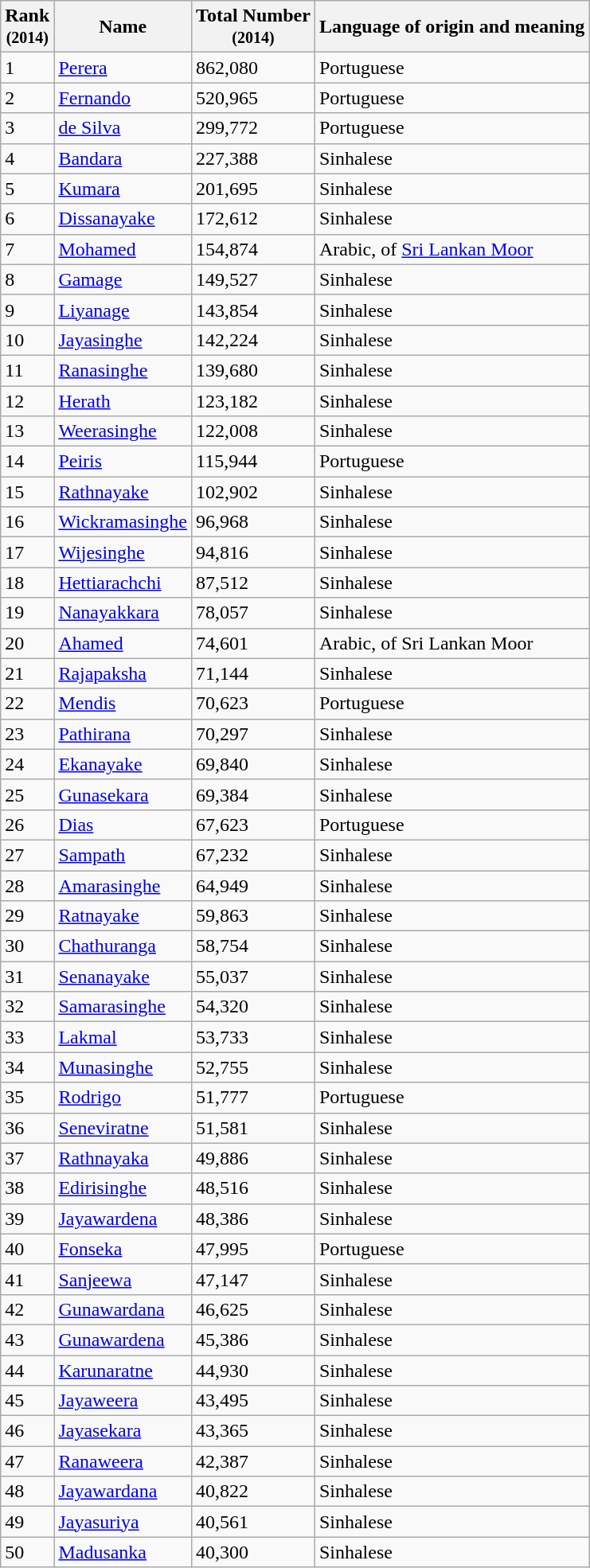<table class="wikitable">
<tr>
<th>Rank<br><small>(2014)</small></th>
<th>Name</th>
<th>Total Number<br><small>(2014)</small></th>
<th>Language of origin and meaning</th>
</tr>
<tr>
<td>1</td>
<td><a href='#'>Perera</a></td>
<td>862,080</td>
<td>Portuguese</td>
</tr>
<tr>
<td>2</td>
<td><a href='#'>Fernando</a></td>
<td>520,965</td>
<td>Portuguese</td>
</tr>
<tr>
<td>3</td>
<td><a href='#'>de Silva</a></td>
<td>299,772</td>
<td>Portuguese</td>
</tr>
<tr>
<td>4</td>
<td><a href='#'>Bandara</a></td>
<td>227,388</td>
<td>Sinhalese</td>
</tr>
<tr>
<td>5</td>
<td><a href='#'>Kumara</a></td>
<td>201,695</td>
<td>Sinhalese</td>
</tr>
<tr>
<td>6</td>
<td><a href='#'>Dissanayake</a></td>
<td>172,612</td>
<td>Sinhalese</td>
</tr>
<tr>
<td>7</td>
<td><a href='#'>Mohamed</a></td>
<td>154,874</td>
<td>Arabic, of <a href='#'>Sri Lankan Moor</a></td>
</tr>
<tr>
<td>8</td>
<td><a href='#'>Gamage</a></td>
<td>149,527</td>
<td>Sinhalese</td>
</tr>
<tr>
<td>9</td>
<td><a href='#'>Liyanage</a></td>
<td>143,854</td>
<td>Sinhalese</td>
</tr>
<tr>
<td>10</td>
<td><a href='#'>Jayasinghe</a></td>
<td>142,224</td>
<td>Sinhalese</td>
</tr>
<tr>
<td>11</td>
<td><a href='#'>Ranasinghe</a></td>
<td>139,680</td>
<td>Sinhalese</td>
</tr>
<tr>
<td>12</td>
<td><a href='#'>Herath</a></td>
<td>123,182</td>
<td>Sinhalese</td>
</tr>
<tr>
<td>13</td>
<td><a href='#'>Weerasinghe</a></td>
<td>122,008</td>
<td>Sinhalese</td>
</tr>
<tr>
<td>14</td>
<td><a href='#'>Peiris</a></td>
<td>115,944</td>
<td>Portuguese</td>
</tr>
<tr>
<td>15</td>
<td><a href='#'>Rathnayake</a></td>
<td>102,902</td>
<td>Sinhalese</td>
</tr>
<tr>
<td>16</td>
<td><a href='#'>Wickramasinghe</a></td>
<td>96,968</td>
<td>Sinhalese</td>
</tr>
<tr>
<td>17</td>
<td><a href='#'>Wijesinghe</a></td>
<td>94,816</td>
<td>Sinhalese</td>
</tr>
<tr>
<td>18</td>
<td><a href='#'>Hettiarachchi</a></td>
<td>87,512</td>
<td>Sinhalese</td>
</tr>
<tr>
<td>19</td>
<td><a href='#'>Nanayakkara</a></td>
<td>78,057</td>
<td>Sinhalese</td>
</tr>
<tr>
<td>20</td>
<td><a href='#'>Ahamed</a></td>
<td>74,601</td>
<td>Arabic, of Sri Lankan Moor</td>
</tr>
<tr>
<td>21</td>
<td><a href='#'>Rajapaksha</a></td>
<td>71,144</td>
<td>Sinhalese</td>
</tr>
<tr>
<td>22</td>
<td><a href='#'>Mendis</a></td>
<td>70,623</td>
<td>Portuguese</td>
</tr>
<tr>
<td>23</td>
<td><a href='#'>Pathirana</a></td>
<td>70,297</td>
<td>Sinhalese</td>
</tr>
<tr>
<td>24</td>
<td><a href='#'>Ekanayake</a></td>
<td>69,840</td>
<td>Sinhalese</td>
</tr>
<tr>
<td>25</td>
<td><a href='#'>Gunasekara</a></td>
<td>69,384</td>
<td>Sinhalese</td>
</tr>
<tr>
<td>26</td>
<td><a href='#'>Dias</a></td>
<td>67,623</td>
<td>Portuguese</td>
</tr>
<tr>
<td>27</td>
<td><a href='#'>Sampath</a></td>
<td>67,232</td>
<td>Sinhalese</td>
</tr>
<tr>
<td>28</td>
<td><a href='#'>Amarasinghe</a></td>
<td>64,949</td>
<td>Sinhalese</td>
</tr>
<tr>
<td>29</td>
<td><a href='#'>Ratnayake</a></td>
<td>59,863</td>
<td>Sinhalese</td>
</tr>
<tr>
<td>30</td>
<td><a href='#'>Chathuranga</a></td>
<td>58,754</td>
<td>Sinhalese</td>
</tr>
<tr>
<td>31</td>
<td><a href='#'>Senanayake</a></td>
<td>55,037</td>
<td>Sinhalese</td>
</tr>
<tr>
<td>32</td>
<td><a href='#'>Samarasinghe</a></td>
<td>54,320</td>
<td>Sinhalese</td>
</tr>
<tr>
<td>33</td>
<td><a href='#'>Lakmal</a></td>
<td>53,733</td>
<td>Sinhalese</td>
</tr>
<tr>
<td>34</td>
<td><a href='#'>Munasinghe</a></td>
<td>52,755</td>
<td>Sinhalese</td>
</tr>
<tr>
<td>35</td>
<td><a href='#'>Rodrigo</a></td>
<td>51,777</td>
<td>Portuguese</td>
</tr>
<tr>
<td>36</td>
<td><a href='#'>Seneviratne</a></td>
<td>51,581</td>
<td>Sinhalese</td>
</tr>
<tr>
<td>37</td>
<td><a href='#'>Rathnayaka</a></td>
<td>49,886</td>
<td>Sinhalese</td>
</tr>
<tr>
<td>38</td>
<td><a href='#'>Edirisinghe</a></td>
<td>48,516</td>
<td>Sinhalese</td>
</tr>
<tr>
<td>39</td>
<td><a href='#'>Jayawardena</a></td>
<td>48,386</td>
<td>Sinhalese</td>
</tr>
<tr>
<td>40</td>
<td><a href='#'>Fonseka</a></td>
<td>47,995</td>
<td>Portuguese</td>
</tr>
<tr>
<td>41</td>
<td><a href='#'>Sanjeewa</a></td>
<td>47,147</td>
<td>Sinhalese</td>
</tr>
<tr>
<td>42</td>
<td><a href='#'>Gunawardana</a></td>
<td>46,625</td>
<td>Sinhalese</td>
</tr>
<tr>
<td>43</td>
<td><a href='#'>Gunawardena</a></td>
<td>45,386</td>
<td>Sinhalese</td>
</tr>
<tr>
<td>44</td>
<td><a href='#'>Karunaratne</a></td>
<td>44,930</td>
<td>Sinhalese</td>
</tr>
<tr>
<td>45</td>
<td><a href='#'>Jayaweera</a></td>
<td>43,495</td>
<td>Sinhalese</td>
</tr>
<tr>
<td>46</td>
<td><a href='#'>Jayasekara</a></td>
<td>43,365</td>
<td>Sinhalese</td>
</tr>
<tr>
<td>47</td>
<td><a href='#'>Ranaweera</a></td>
<td>42,387</td>
<td>Sinhalese</td>
</tr>
<tr>
<td>48</td>
<td><a href='#'>Jayawardana</a></td>
<td>40,822</td>
<td>Sinhalese</td>
</tr>
<tr>
<td>49</td>
<td><a href='#'>Jayasuriya</a></td>
<td>40,561</td>
<td>Sinhalese</td>
</tr>
<tr>
<td>50</td>
<td><a href='#'>Madusanka</a></td>
<td>40,300</td>
<td>Sinhalese</td>
</tr>
</table>
